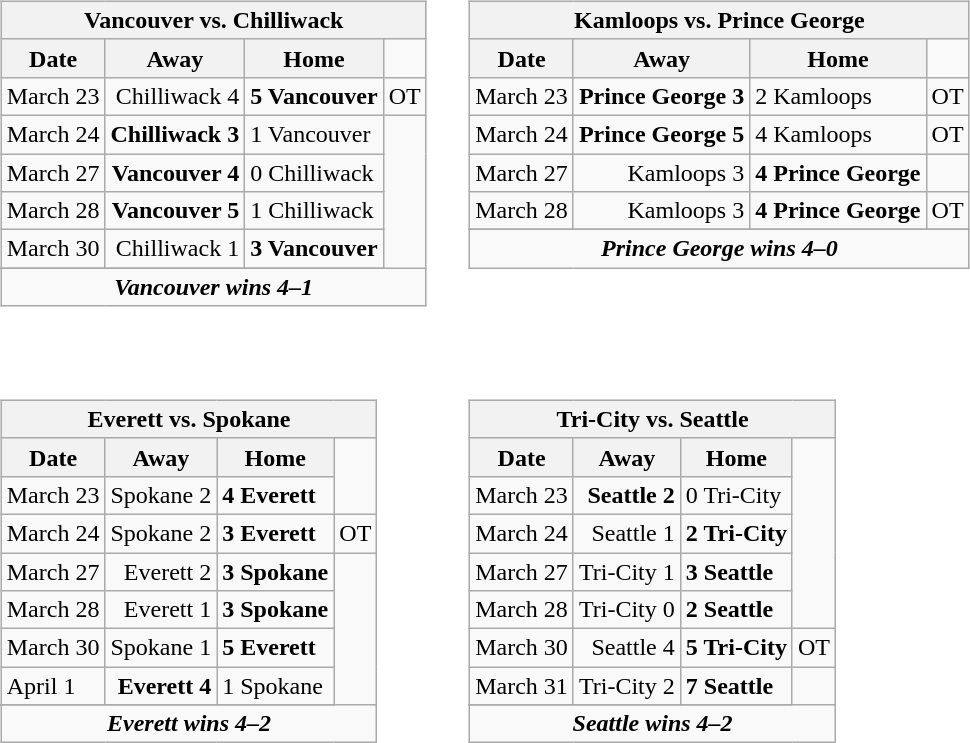<table cellspacing="10">
<tr>
<td valign="top"><br><table class="wikitable">
<tr>
<th bgcolor="#DDDDDD" colspan="4">Vancouver vs. Chilliwack</th>
</tr>
<tr>
<th>Date</th>
<th>Away</th>
<th>Home</th>
</tr>
<tr>
<td>March 23</td>
<td align="right">Chilliwack 4</td>
<td><strong>5 Vancouver</strong></td>
<td>OT</td>
</tr>
<tr>
<td>March 24</td>
<td align="right"><strong>Chilliwack 3</strong></td>
<td>1 Vancouver</td>
</tr>
<tr>
<td>March 27</td>
<td align="right"><strong>Vancouver 4</strong></td>
<td>0 Chilliwack</td>
</tr>
<tr>
<td>March 28</td>
<td align="right"><strong>Vancouver 5</strong></td>
<td>1 Chilliwack</td>
</tr>
<tr>
<td>March 30</td>
<td align="right">Chilliwack 1</td>
<td><strong>3 Vancouver</strong></td>
</tr>
<tr>
</tr>
<tr align="center">
<td colspan="4"><strong><em>Vancouver wins 4–1</em></strong></td>
</tr>
</table>
</td>
<td valign="top"><br><table class="wikitable">
<tr>
<th bgcolor="#DDDDDD" colspan="4">Kamloops vs. Prince George</th>
</tr>
<tr>
<th>Date</th>
<th>Away</th>
<th>Home</th>
</tr>
<tr>
<td>March 23</td>
<td align="right"><strong>Prince George 3</strong></td>
<td>2 Kamloops</td>
<td>OT</td>
</tr>
<tr>
<td>March 24</td>
<td align="right"><strong>Prince George 5</strong></td>
<td>4 Kamloops</td>
<td>OT</td>
</tr>
<tr>
<td>March 27</td>
<td align="right">Kamloops 3</td>
<td><strong>4 Prince George</strong></td>
</tr>
<tr>
<td>March 28</td>
<td align="right">Kamloops 3</td>
<td><strong>4 Prince George</strong></td>
<td>OT</td>
</tr>
<tr>
</tr>
<tr align="center">
<td colspan="4"><strong><em>Prince George wins 4–0</em></strong></td>
</tr>
</table>
</td>
</tr>
<tr>
<td valign="top"><br><table class="wikitable">
<tr>
<th bgcolor="#DDDDDD" colspan="4">Everett vs. Spokane</th>
</tr>
<tr>
<th>Date</th>
<th>Away</th>
<th>Home</th>
</tr>
<tr>
<td>March 23</td>
<td align="right">Spokane 2</td>
<td><strong>4 Everett</strong></td>
</tr>
<tr>
<td>March 24</td>
<td align="right">Spokane 2</td>
<td><strong>3 Everett</strong></td>
<td>OT</td>
</tr>
<tr>
<td>March 27</td>
<td align="right">Everett 2</td>
<td><strong>3 Spokane</strong></td>
</tr>
<tr>
<td>March 28</td>
<td align="right">Everett 1</td>
<td><strong>3 Spokane</strong></td>
</tr>
<tr>
<td>March 30</td>
<td align="right">Spokane 1</td>
<td><strong>5 Everett</strong></td>
</tr>
<tr>
<td>April 1</td>
<td align="right"><strong>Everett 4</strong></td>
<td>1 Spokane</td>
</tr>
<tr>
</tr>
<tr align="center">
<td colspan="4"><strong><em>Everett wins 4–2</em></strong></td>
</tr>
</table>
</td>
<td valign="top"><br><table class="wikitable">
<tr>
<th bgcolor="#DDDDDD" colspan="4">Tri-City vs. Seattle</th>
</tr>
<tr>
<th>Date</th>
<th>Away</th>
<th>Home</th>
</tr>
<tr>
<td>March 23</td>
<td align="right"><strong>Seattle 2</strong></td>
<td>0 Tri-City</td>
</tr>
<tr>
<td>March 24</td>
<td align="right">Seattle 1</td>
<td><strong>2 Tri-City</strong></td>
</tr>
<tr>
<td>March 27</td>
<td align="right">Tri-City 1</td>
<td><strong>3 Seattle</strong></td>
</tr>
<tr>
<td>March 28</td>
<td align="right">Tri-City 0</td>
<td><strong>2 Seattle</strong></td>
</tr>
<tr>
<td>March 30</td>
<td align="right">Seattle 4</td>
<td><strong>5 Tri-City</strong></td>
<td>OT</td>
</tr>
<tr>
<td>March 31</td>
<td align="right">Tri-City 2</td>
<td><strong>7 Seattle</strong></td>
</tr>
<tr>
</tr>
<tr align="center">
<td colspan="4"><strong><em>Seattle wins 4–2</em></strong></td>
</tr>
</table>
</td>
</tr>
</table>
